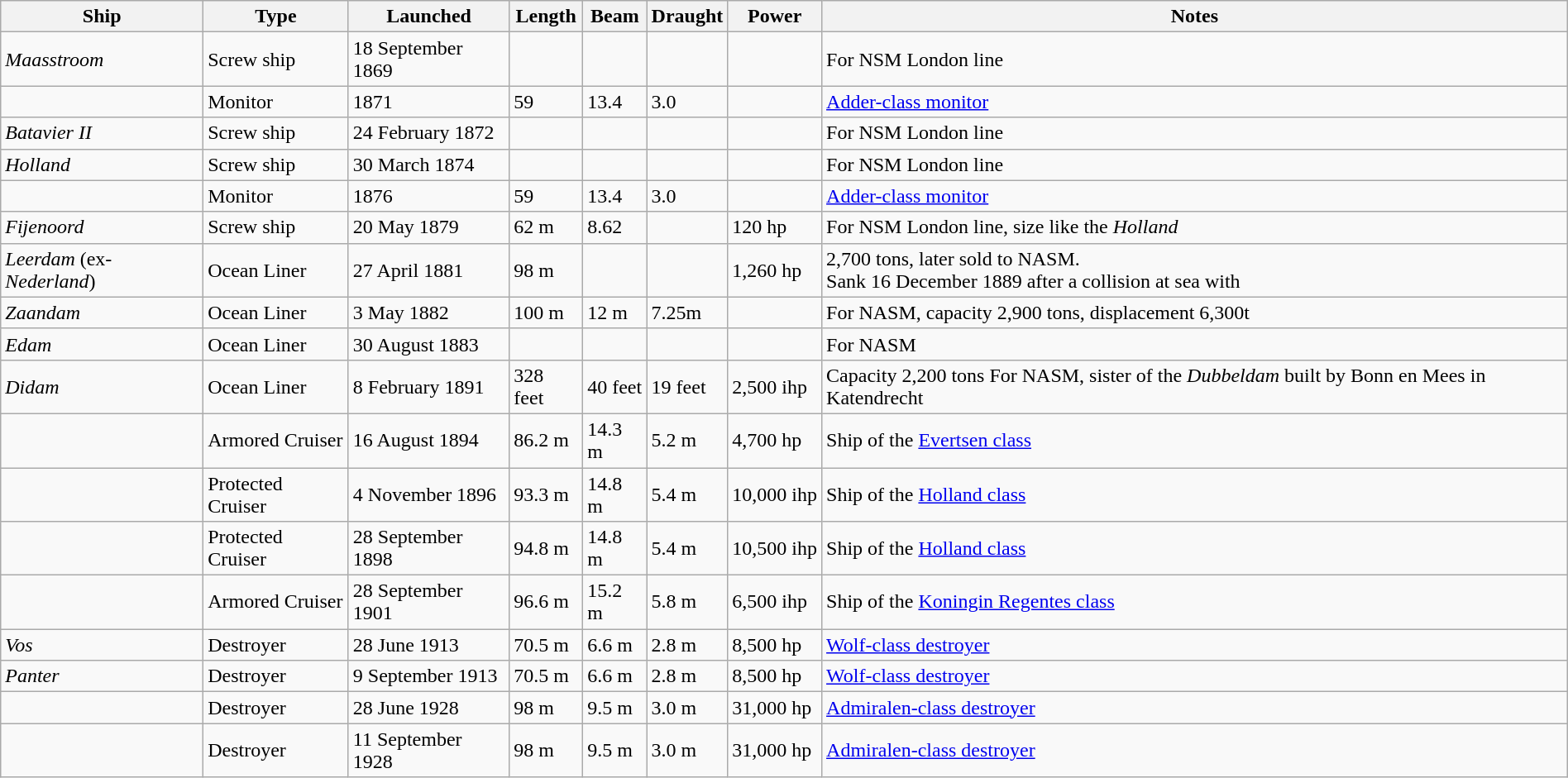<table class="wikitable sortable nowraplinks" width=100%>
<tr>
<th>Ship</th>
<th>Type</th>
<th>Launched</th>
<th>Length</th>
<th>Beam</th>
<th>Draught</th>
<th>Power</th>
<th class=unsortable>Notes</th>
</tr>
<tr>
<td><em>Maasstroom</em></td>
<td>Screw ship</td>
<td>18 September 1869</td>
<td></td>
<td></td>
<td></td>
<td></td>
<td>For NSM London line</td>
</tr>
<tr>
<td></td>
<td>Monitor</td>
<td>1871</td>
<td>59</td>
<td>13.4</td>
<td>3.0</td>
<td></td>
<td><a href='#'>Adder-class monitor</a></td>
</tr>
<tr>
<td><em>Batavier II</em></td>
<td>Screw ship</td>
<td>24 February 1872</td>
<td></td>
<td></td>
<td></td>
<td></td>
<td>For NSM London line</td>
</tr>
<tr>
<td><em>Holland</em></td>
<td>Screw ship</td>
<td>30 March 1874</td>
<td></td>
<td></td>
<td></td>
<td></td>
<td>For NSM London line</td>
</tr>
<tr>
<td></td>
<td>Monitor</td>
<td>1876</td>
<td>59</td>
<td>13.4</td>
<td>3.0</td>
<td></td>
<td><a href='#'>Adder-class monitor</a></td>
</tr>
<tr>
<td><em>Fijenoord</em></td>
<td>Screw ship</td>
<td>20 May 1879</td>
<td>62 m</td>
<td>8.62</td>
<td></td>
<td>120 hp</td>
<td>For NSM London line, size like the <em>Holland</em></td>
</tr>
<tr>
<td><em>Leerdam</em> (ex-<em>Nederland</em>)</td>
<td>Ocean Liner</td>
<td>27 April 1881</td>
<td>98 m</td>
<td></td>
<td></td>
<td>1,260 hp</td>
<td>2,700 tons, later sold to NASM.<br>Sank 16 December 1889 after a collision at sea with </td>
</tr>
<tr>
<td><em>Zaandam</em></td>
<td>Ocean Liner</td>
<td>3 May 1882</td>
<td>100 m</td>
<td>12 m</td>
<td>7.25m</td>
<td></td>
<td>For NASM, capacity 2,900 tons, displacement 6,300t</td>
</tr>
<tr>
<td><em>Edam</em></td>
<td>Ocean Liner</td>
<td>30 August 1883</td>
<td></td>
<td></td>
<td></td>
<td></td>
<td>For NASM</td>
</tr>
<tr>
<td><em>Didam</em></td>
<td>Ocean Liner</td>
<td>8 February 1891</td>
<td>328 feet</td>
<td>40 feet</td>
<td>19 feet</td>
<td>2,500 ihp</td>
<td>Capacity 2,200 tons For NASM, sister of the <em>Dubbeldam</em> built by Bonn en Mees in Katendrecht</td>
</tr>
<tr>
<td></td>
<td>Armored Cruiser</td>
<td>16 August 1894</td>
<td>86.2 m</td>
<td>14.3 m</td>
<td>5.2 m</td>
<td>4,700 hp</td>
<td>Ship of the <a href='#'>Evertsen class</a></td>
</tr>
<tr>
<td></td>
<td>Protected Cruiser</td>
<td>4 November 1896</td>
<td>93.3 m</td>
<td>14.8 m</td>
<td>5.4 m</td>
<td>10,000 ihp</td>
<td>Ship of the <a href='#'>Holland class</a></td>
</tr>
<tr>
<td></td>
<td>Protected Cruiser</td>
<td>28 September 1898</td>
<td>94.8 m</td>
<td>14.8 m</td>
<td>5.4 m</td>
<td>10,500 ihp</td>
<td>Ship of the <a href='#'>Holland class</a></td>
</tr>
<tr>
<td></td>
<td>Armored Cruiser</td>
<td>28 September 1901</td>
<td>96.6 m</td>
<td>15.2 m</td>
<td>5.8 m</td>
<td>6,500 ihp</td>
<td>Ship of the <a href='#'>Koningin Regentes class</a></td>
</tr>
<tr>
<td><em>Vos</em></td>
<td>Destroyer</td>
<td>28 June 1913</td>
<td>70.5 m</td>
<td>6.6 m</td>
<td>2.8 m</td>
<td>8,500 hp</td>
<td><a href='#'>Wolf-class destroyer</a></td>
</tr>
<tr>
<td><em>Panter</em></td>
<td>Destroyer</td>
<td>9 September 1913</td>
<td>70.5 m</td>
<td>6.6 m</td>
<td>2.8 m</td>
<td>8,500 hp</td>
<td><a href='#'>Wolf-class destroyer</a></td>
</tr>
<tr>
<td></td>
<td>Destroyer</td>
<td>28 June 1928</td>
<td>98 m</td>
<td>9.5 m</td>
<td>3.0 m</td>
<td>31,000 hp</td>
<td><a href='#'>Admiralen-class destroyer</a></td>
</tr>
<tr>
<td></td>
<td>Destroyer</td>
<td>11 September 1928</td>
<td>98 m</td>
<td>9.5 m</td>
<td>3.0 m</td>
<td>31,000 hp</td>
<td><a href='#'>Admiralen-class destroyer</a></td>
</tr>
</table>
